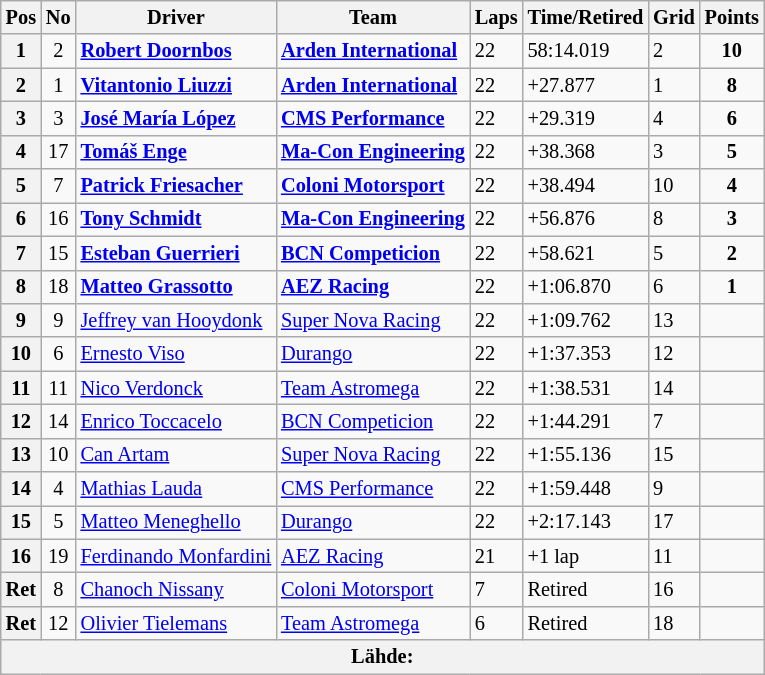<table class="wikitable" style="font-size:85%">
<tr>
<th>Pos</th>
<th>No</th>
<th>Driver</th>
<th>Team</th>
<th>Laps</th>
<th>Time/Retired</th>
<th>Grid</th>
<th>Points</th>
</tr>
<tr>
<th>1</th>
<td align="center">2</td>
<td><strong> <a href='#'>Robert Doornbos</a></strong></td>
<td><strong><a href='#'>Arden International</a></strong></td>
<td>22</td>
<td>58:14.019</td>
<td>2</td>
<td align="center"><strong>10</strong></td>
</tr>
<tr>
<th>2</th>
<td align="center">1</td>
<td><strong> <a href='#'>Vitantonio Liuzzi</a></strong></td>
<td><strong><a href='#'>Arden International</a></strong></td>
<td>22</td>
<td>+27.877</td>
<td>1</td>
<td align="center"><strong>8</strong></td>
</tr>
<tr>
<th>3</th>
<td align="center">3</td>
<td><strong> <a href='#'>José María López</a></strong></td>
<td><strong><a href='#'>CMS Performance</a></strong></td>
<td>22</td>
<td>+29.319</td>
<td>4</td>
<td align="center"><strong>6</strong></td>
</tr>
<tr>
<th>4</th>
<td align="center">17</td>
<td><strong> <a href='#'>Tomáš Enge</a></strong></td>
<td><strong><a href='#'>Ma-Con Engineering</a></strong></td>
<td>22</td>
<td>+38.368</td>
<td>3</td>
<td align="center"><strong>5</strong></td>
</tr>
<tr>
<th>5</th>
<td align="center">7</td>
<td><strong> <a href='#'>Patrick Friesacher</a></strong></td>
<td><strong><a href='#'>Coloni Motorsport</a></strong></td>
<td>22</td>
<td>+38.494</td>
<td>10</td>
<td align="center"><strong>4</strong></td>
</tr>
<tr>
<th>6</th>
<td align="center">16</td>
<td><strong> <a href='#'>Tony Schmidt</a></strong></td>
<td><strong><a href='#'>Ma-Con Engineering</a></strong></td>
<td>22</td>
<td>+56.876</td>
<td>8</td>
<td align="center"><strong>3</strong></td>
</tr>
<tr>
<th>7</th>
<td align="center">15</td>
<td><strong> <a href='#'>Esteban Guerrieri</a></strong></td>
<td><strong><a href='#'>BCN Competicion</a></strong></td>
<td>22</td>
<td>+58.621</td>
<td>5</td>
<td align="center"><strong>2</strong></td>
</tr>
<tr>
<th>8</th>
<td align="center">18</td>
<td><strong> <a href='#'>Matteo Grassotto</a></strong></td>
<td><strong><a href='#'>AEZ Racing</a></strong></td>
<td>22</td>
<td>+1:06.870</td>
<td>6</td>
<td align="center"><strong>1</strong></td>
</tr>
<tr>
<th>9</th>
<td align="center">9</td>
<td> <a href='#'>Jeffrey van Hooydonk</a></td>
<td><a href='#'>Super Nova Racing</a></td>
<td>22</td>
<td>+1:09.762</td>
<td>13</td>
<td></td>
</tr>
<tr>
<th>10</th>
<td align="center">6</td>
<td> <a href='#'>Ernesto Viso</a></td>
<td><a href='#'>Durango</a></td>
<td>22</td>
<td>+1:37.353</td>
<td>12</td>
<td></td>
</tr>
<tr>
<th>11</th>
<td align="center">11</td>
<td> <a href='#'>Nico Verdonck</a></td>
<td><a href='#'>Team Astromega</a></td>
<td>22</td>
<td>+1:38.531</td>
<td>14</td>
<td></td>
</tr>
<tr>
<th>12</th>
<td align="center">14</td>
<td> <a href='#'>Enrico Toccacelo</a></td>
<td><a href='#'>BCN Competicion</a></td>
<td>22</td>
<td>+1:44.291</td>
<td>7</td>
<td></td>
</tr>
<tr>
<th>13</th>
<td align="center">10</td>
<td> <a href='#'>Can Artam</a></td>
<td><a href='#'>Super Nova Racing</a></td>
<td>22</td>
<td>+1:55.136</td>
<td>15</td>
<td></td>
</tr>
<tr>
<th>14</th>
<td align="center">4</td>
<td> <a href='#'>Mathias Lauda</a></td>
<td><a href='#'>CMS Performance</a></td>
<td>22</td>
<td>+1:59.448</td>
<td>9</td>
<td></td>
</tr>
<tr>
<th>15</th>
<td align="center">5</td>
<td> <a href='#'>Matteo Meneghello</a></td>
<td><a href='#'>Durango</a></td>
<td>22</td>
<td>+2:17.143</td>
<td>17</td>
<td></td>
</tr>
<tr>
<th>16</th>
<td align="center">19</td>
<td> <a href='#'>Ferdinando Monfardini</a></td>
<td><a href='#'>AEZ Racing</a></td>
<td>21</td>
<td>+1 lap</td>
<td>11</td>
<td></td>
</tr>
<tr>
<th>Ret</th>
<td align="center">8</td>
<td> <a href='#'>Chanoch Nissany</a></td>
<td><a href='#'>Coloni Motorsport</a></td>
<td>7</td>
<td>Retired</td>
<td>16</td>
<td></td>
</tr>
<tr>
<th>Ret</th>
<td align="center">12</td>
<td> <a href='#'>Olivier Tielemans</a></td>
<td><a href='#'>Team Astromega</a></td>
<td>6</td>
<td>Retired</td>
<td>18</td>
<td></td>
</tr>
<tr>
<th colspan="8">Lähde:</th>
</tr>
</table>
